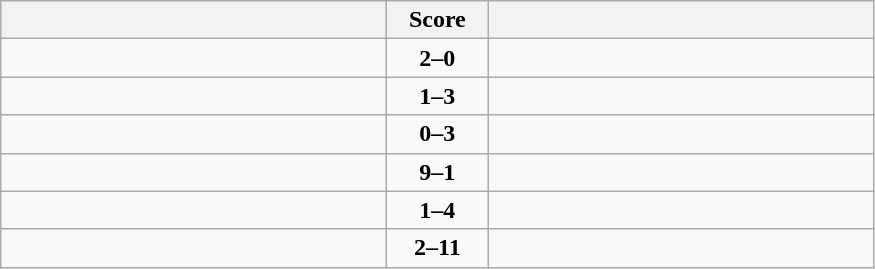<table class="wikitable" style="text-align: center; font-size:100% ">
<tr>
<th align="right" width="250"></th>
<th width="60">Score</th>
<th align="left" width="250"></th>
</tr>
<tr>
<td align=left></td>
<td align=center><strong>2–0</strong></td>
<td align=left></td>
</tr>
<tr>
<td align=left></td>
<td align=center><strong>1–3</strong></td>
<td align=left></td>
</tr>
<tr>
<td align=left></td>
<td align=center><strong>0–3</strong></td>
<td align=left></td>
</tr>
<tr>
<td align=left></td>
<td align=center><strong>9–1</strong></td>
<td align=left></td>
</tr>
<tr>
<td align=left></td>
<td align=center><strong>1–4</strong></td>
<td align=left></td>
</tr>
<tr>
<td align=left></td>
<td align=center><strong>2–11</strong></td>
<td align=left></td>
</tr>
</table>
